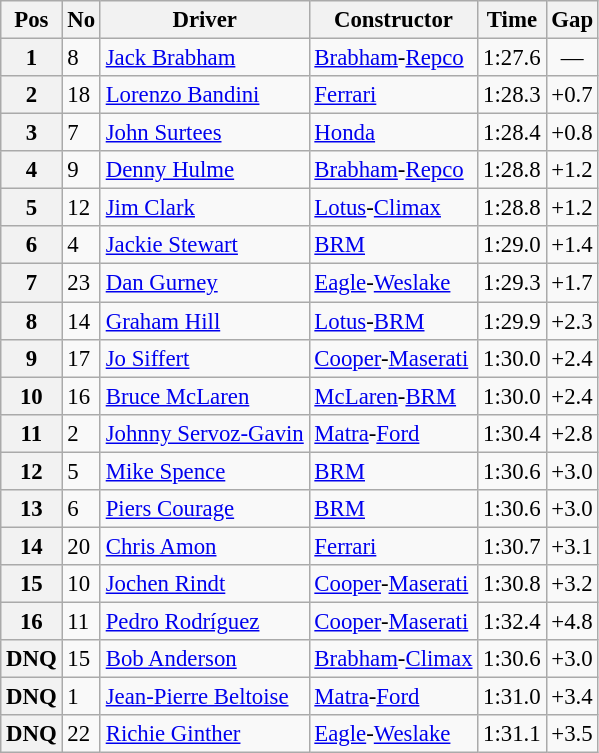<table class="wikitable sortable" style="font-size: 95%">
<tr>
<th>Pos</th>
<th>No</th>
<th>Driver</th>
<th>Constructor</th>
<th>Time</th>
<th>Gap</th>
</tr>
<tr>
<th>1</th>
<td>8</td>
<td> <a href='#'>Jack Brabham</a></td>
<td><a href='#'>Brabham</a>-<a href='#'>Repco</a></td>
<td>1:27.6</td>
<td align="center">—</td>
</tr>
<tr>
<th>2</th>
<td>18</td>
<td> <a href='#'>Lorenzo Bandini</a></td>
<td><a href='#'>Ferrari</a></td>
<td>1:28.3</td>
<td>+0.7</td>
</tr>
<tr>
<th>3</th>
<td>7</td>
<td> <a href='#'>John Surtees</a></td>
<td><a href='#'>Honda</a></td>
<td>1:28.4</td>
<td>+0.8</td>
</tr>
<tr>
<th>4</th>
<td>9</td>
<td> <a href='#'>Denny Hulme</a></td>
<td><a href='#'>Brabham</a>-<a href='#'>Repco</a></td>
<td>1:28.8</td>
<td>+1.2</td>
</tr>
<tr>
<th>5</th>
<td>12</td>
<td> <a href='#'>Jim Clark</a></td>
<td><a href='#'>Lotus</a>-<a href='#'>Climax</a></td>
<td>1:28.8</td>
<td>+1.2</td>
</tr>
<tr>
<th>6</th>
<td>4</td>
<td> <a href='#'>Jackie Stewart</a></td>
<td><a href='#'>BRM</a></td>
<td>1:29.0</td>
<td>+1.4</td>
</tr>
<tr>
<th>7</th>
<td>23</td>
<td> <a href='#'>Dan Gurney</a></td>
<td><a href='#'>Eagle</a>-<a href='#'>Weslake</a></td>
<td>1:29.3</td>
<td>+1.7</td>
</tr>
<tr>
<th>8</th>
<td>14</td>
<td> <a href='#'>Graham Hill</a></td>
<td><a href='#'>Lotus</a>-<a href='#'>BRM</a></td>
<td>1:29.9</td>
<td>+2.3</td>
</tr>
<tr>
<th>9</th>
<td>17</td>
<td> <a href='#'>Jo Siffert</a></td>
<td><a href='#'>Cooper</a>-<a href='#'>Maserati</a></td>
<td>1:30.0</td>
<td>+2.4</td>
</tr>
<tr>
<th>10</th>
<td>16</td>
<td> <a href='#'>Bruce McLaren</a></td>
<td><a href='#'>McLaren</a>-<a href='#'>BRM</a></td>
<td>1:30.0</td>
<td>+2.4</td>
</tr>
<tr>
<th>11</th>
<td>2</td>
<td> <a href='#'>Johnny Servoz-Gavin</a></td>
<td><a href='#'>Matra</a>-<a href='#'>Ford</a></td>
<td>1:30.4</td>
<td>+2.8</td>
</tr>
<tr>
<th>12</th>
<td>5</td>
<td> <a href='#'>Mike Spence</a></td>
<td><a href='#'>BRM</a></td>
<td>1:30.6</td>
<td>+3.0</td>
</tr>
<tr>
<th>13</th>
<td>6</td>
<td> <a href='#'>Piers Courage</a></td>
<td><a href='#'>BRM</a></td>
<td>1:30.6</td>
<td>+3.0</td>
</tr>
<tr>
<th>14</th>
<td>20</td>
<td> <a href='#'>Chris Amon</a></td>
<td><a href='#'>Ferrari</a></td>
<td>1:30.7</td>
<td>+3.1</td>
</tr>
<tr>
<th>15</th>
<td>10</td>
<td> <a href='#'>Jochen Rindt</a></td>
<td><a href='#'>Cooper</a>-<a href='#'>Maserati</a></td>
<td>1:30.8</td>
<td>+3.2</td>
</tr>
<tr>
<th>16</th>
<td>11</td>
<td> <a href='#'>Pedro Rodríguez</a></td>
<td><a href='#'>Cooper</a>-<a href='#'>Maserati</a></td>
<td>1:32.4</td>
<td>+4.8</td>
</tr>
<tr>
<th>DNQ</th>
<td>15</td>
<td> <a href='#'>Bob Anderson</a></td>
<td><a href='#'>Brabham</a>-<a href='#'>Climax</a></td>
<td>1:30.6</td>
<td>+3.0</td>
</tr>
<tr>
<th>DNQ</th>
<td>1</td>
<td> <a href='#'>Jean-Pierre Beltoise</a></td>
<td><a href='#'>Matra</a>-<a href='#'>Ford</a></td>
<td>1:31.0</td>
<td>+3.4</td>
</tr>
<tr>
<th>DNQ</th>
<td>22</td>
<td> <a href='#'>Richie Ginther</a></td>
<td><a href='#'>Eagle</a>-<a href='#'>Weslake</a></td>
<td>1:31.1</td>
<td>+3.5</td>
</tr>
</table>
